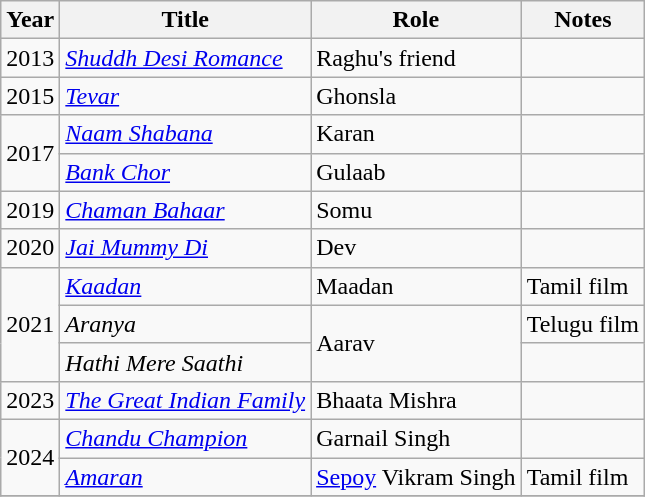<table class="wikitable sortable">
<tr>
<th>Year</th>
<th>Title</th>
<th>Role</th>
<th class="unsortable">Notes</th>
</tr>
<tr>
<td>2013</td>
<td><em><a href='#'>Shuddh Desi Romance</a></em></td>
<td>Raghu's friend</td>
<td></td>
</tr>
<tr>
<td>2015</td>
<td><em><a href='#'>Tevar</a></em></td>
<td>Ghonsla</td>
<td></td>
</tr>
<tr>
<td rowspan=2>2017</td>
<td><em><a href='#'>Naam Shabana</a></em></td>
<td>Karan</td>
<td></td>
</tr>
<tr>
<td><em><a href='#'>Bank Chor</a></em></td>
<td>Gulaab</td>
<td></td>
</tr>
<tr>
<td>2019</td>
<td><em><a href='#'>Chaman Bahaar</a></em></td>
<td>Somu</td>
<td></td>
</tr>
<tr>
<td>2020</td>
<td><em><a href='#'>Jai Mummy Di</a></em></td>
<td>Dev</td>
<td></td>
</tr>
<tr>
<td rowspan="3">2021</td>
<td><em><a href='#'>Kaadan</a></em></td>
<td>Maadan</td>
<td>Tamil film</td>
</tr>
<tr>
<td><em>Aranya</em></td>
<td rowspan="2">Aarav</td>
<td>Telugu film</td>
</tr>
<tr>
<td><em>Hathi Mere Saathi</em></td>
<td></td>
</tr>
<tr>
<td>2023</td>
<td><em><a href='#'>The Great Indian Family</a></em></td>
<td>Bhaata Mishra</td>
<td></td>
</tr>
<tr>
<td rowspan="2">2024</td>
<td><em><a href='#'>Chandu Champion</a></em></td>
<td>Garnail Singh</td>
<td></td>
</tr>
<tr>
<td><em><a href='#'>Amaran</a></em></td>
<td><a href='#'>Sepoy</a> Vikram Singh</td>
<td>Tamil film</td>
</tr>
<tr>
</tr>
</table>
